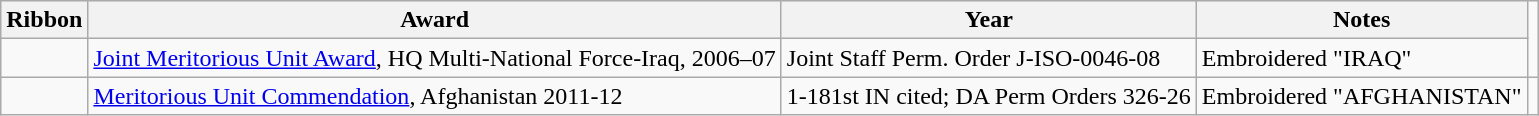<table class="wikitable" align="left">
<tr bgcolor="#efefef">
<th>Ribbon</th>
<th>Award</th>
<th>Year</th>
<th>Notes</th>
</tr>
<tr>
<td></td>
<td><a href='#'>Joint Meritorious Unit Award</a>, HQ Multi-National Force-Iraq, 2006–07</td>
<td>Joint Staff Perm. Order J-ISO-0046-08</td>
<td>Embroidered "IRAQ"</td>
</tr>
<tr>
<td></td>
<td><a href='#'>Meritorious Unit Commendation</a>, Afghanistan 2011-12</td>
<td>1-181st IN cited; DA Perm Orders 326-26</td>
<td>Embroidered "AFGHANISTAN"</td>
<td></td>
</tr>
</table>
